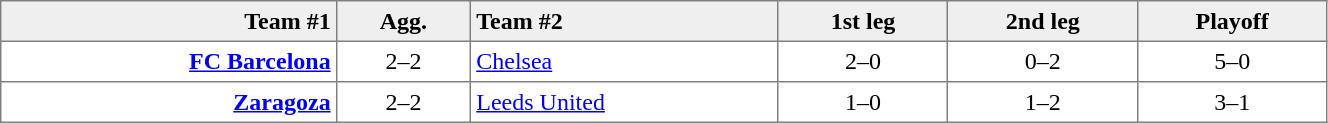<table border=1 cellspacing=0 cellpadding=4 style="border-collapse: collapse;" width=70%>
<tr bgcolor="efefef">
<th align=right>Team #1</th>
<th>Agg.</th>
<th align=left>Team #2</th>
<th>1st leg</th>
<th>2nd leg</th>
<th>Playoff</th>
</tr>
<tr>
<td align=right><strong><a href='#'>FC Barcelona</a></strong> </td>
<td align=center>2–2</td>
<td> <a href='#'>Chelsea</a></td>
<td align=center>2–0</td>
<td align=center>0–2</td>
<td align=center>5–0</td>
</tr>
<tr>
<td align=right><strong><a href='#'>Zaragoza</a></strong> </td>
<td align=center>2–2</td>
<td> <a href='#'>Leeds United</a></td>
<td align=center>1–0</td>
<td align=center>1–2</td>
<td align=center>3–1</td>
</tr>
</table>
